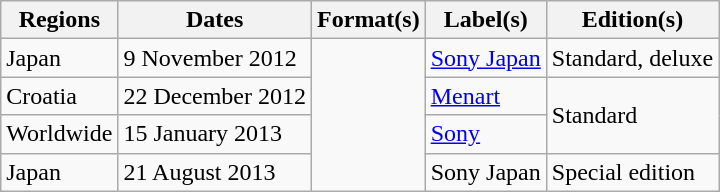<table class="wikitable plainrowheaders">
<tr>
<th scope="col">Regions</th>
<th scope="col">Dates</th>
<th scope="col">Format(s)</th>
<th scope="col">Label(s)</th>
<th scope="col">Edition(s)</th>
</tr>
<tr>
<td>Japan</td>
<td>9 November 2012</td>
<td rowspan="4"></td>
<td><a href='#'>Sony Japan</a></td>
<td>Standard, deluxe</td>
</tr>
<tr>
<td>Croatia</td>
<td>22 December 2012</td>
<td><a href='#'>Menart</a></td>
<td rowspan="2">Standard</td>
</tr>
<tr>
<td>Worldwide</td>
<td>15 January 2013</td>
<td><a href='#'>Sony</a></td>
</tr>
<tr>
<td>Japan</td>
<td>21 August 2013</td>
<td>Sony Japan</td>
<td>Special edition</td>
</tr>
</table>
